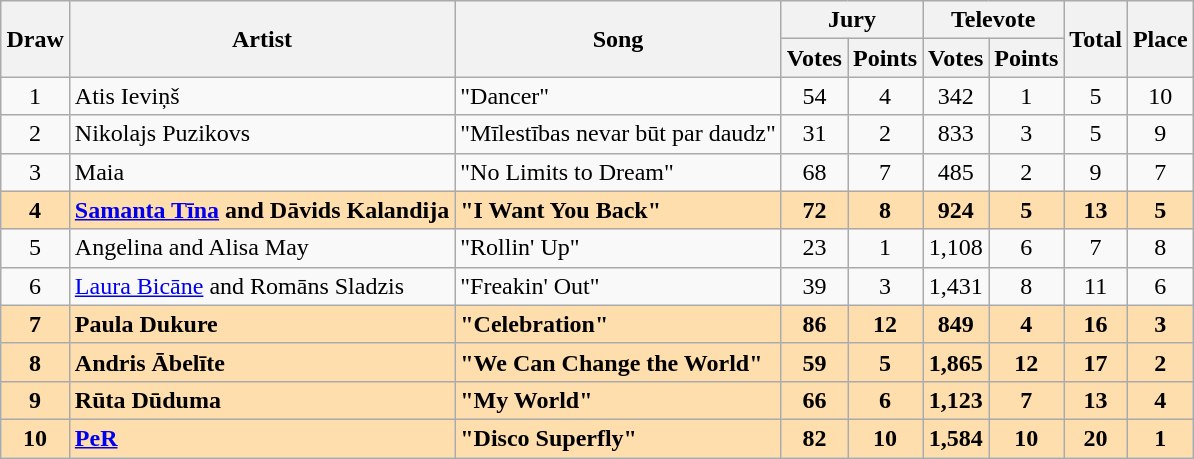<table class="sortable wikitable" style="margin: 1em auto 1em auto; text-align:center">
<tr>
<th rowspan="2">Draw</th>
<th rowspan="2">Artist</th>
<th rowspan="2">Song</th>
<th colspan="2">Jury</th>
<th colspan="2">Televote</th>
<th rowspan="2">Total</th>
<th rowspan="2">Place</th>
</tr>
<tr>
<th>Votes</th>
<th>Points</th>
<th>Votes</th>
<th>Points</th>
</tr>
<tr>
<td>1</td>
<td align="left">Atis Ieviņš</td>
<td align="left">"Dancer"</td>
<td>54</td>
<td>4</td>
<td>342</td>
<td>1</td>
<td>5</td>
<td>10</td>
</tr>
<tr>
<td>2</td>
<td align="left">Nikolajs Puzikovs</td>
<td align="left">"Mīlestības nevar būt par daudz"</td>
<td>31</td>
<td>2</td>
<td>833</td>
<td>3</td>
<td>5</td>
<td>9</td>
</tr>
<tr>
<td>3</td>
<td align="left">Maia</td>
<td align="left">"No Limits to Dream"</td>
<td>68</td>
<td>7</td>
<td>485</td>
<td>2</td>
<td>9</td>
<td>7</td>
</tr>
<tr style="font-weight:bold; background:navajowhite;">
<td>4</td>
<td align="left"><a href='#'>Samanta Tīna</a> and Dāvids Kalandija</td>
<td align="left">"I Want You Back"</td>
<td>72</td>
<td>8</td>
<td>924</td>
<td>5</td>
<td>13</td>
<td>5</td>
</tr>
<tr>
<td>5</td>
<td align="left">Angelina and Alisa May</td>
<td align="left">"Rollin' Up"</td>
<td>23</td>
<td>1</td>
<td>1,108</td>
<td>6</td>
<td>7</td>
<td>8</td>
</tr>
<tr>
<td>6</td>
<td align="left"><a href='#'>Laura Bicāne</a> and Romāns Sladzis</td>
<td align="left">"Freakin' Out"</td>
<td>39</td>
<td>3</td>
<td>1,431</td>
<td>8</td>
<td>11</td>
<td>6</td>
</tr>
<tr style="font-weight:bold; background:navajowhite;">
<td>7</td>
<td align="left">Paula Dukure</td>
<td align="left">"Celebration"</td>
<td>86</td>
<td>12</td>
<td>849</td>
<td>4</td>
<td>16</td>
<td>3</td>
</tr>
<tr style="font-weight:bold; background:navajowhite;">
<td>8</td>
<td align="left">Andris Ābelīte</td>
<td align="left">"We Can Change the World"</td>
<td>59</td>
<td>5</td>
<td>1,865</td>
<td>12</td>
<td>17</td>
<td>2</td>
</tr>
<tr style="font-weight:bold; background:navajowhite;">
<td>9</td>
<td align="left">Rūta Dūduma</td>
<td align="left">"My World"</td>
<td>66</td>
<td>6</td>
<td>1,123</td>
<td>7</td>
<td>13</td>
<td>4</td>
</tr>
<tr style="font-weight:bold; background:navajowhite;">
<td>10</td>
<td align="left"><a href='#'>PeR</a></td>
<td align="left">"Disco Superfly"</td>
<td>82</td>
<td>10</td>
<td>1,584</td>
<td>10</td>
<td>20</td>
<td>1</td>
</tr>
</table>
